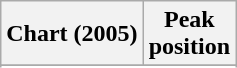<table class="wikitable plainrowheaders" style="text-align:center">
<tr>
<th scope="col">Chart (2005)</th>
<th scope="col">Peak<br>position</th>
</tr>
<tr>
</tr>
<tr>
</tr>
<tr>
</tr>
</table>
